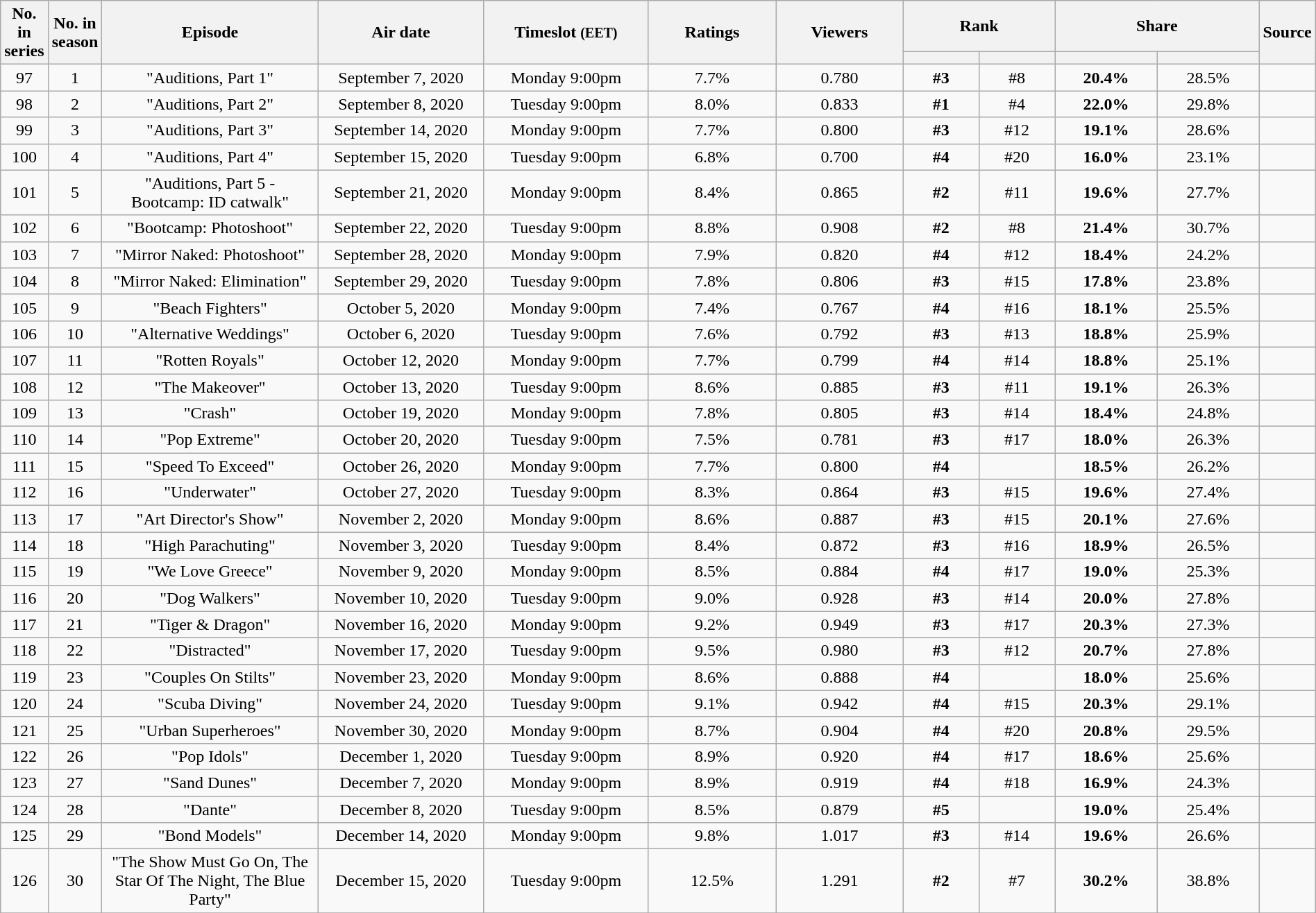<table style="font-size:100%; text-align:center; width: 100%; margin-left: auto; margin-right: auto;" class="wikitable">
<tr>
<th rowspan="2" width="03%">No. in<br>series</th>
<th rowspan="2" width="04%">No. in<br>season</th>
<th rowspan="2" width="17%">Episode</th>
<th rowspan="2" width="13%">Air date</th>
<th rowspan="2" width="13%">Timeslot <small>(EET)</small></th>
<th rowspan="2" width="10%">Ratings</th>
<th rowspan="2" width="10%">Viewers<br><small></small></th>
<th colspan="2" width="12%">Rank</th>
<th colspan="2" width="20%">Share</th>
<th rowspan="2" width="03%">Source</th>
</tr>
<tr style="font-size:85%;">
<th width="06%"></th>
<th width="06%"></th>
<th width="08%"></th>
<th width="08%"></th>
</tr>
<tr>
<td>97</td>
<td>1</td>
<td>"Auditions, Part 1"</td>
<td>September 7, 2020</td>
<td>Monday 9:00pm</td>
<td>7.7%</td>
<td>0.780</td>
<td><strong>#3</strong></td>
<td>#8</td>
<td><strong>20.4%</strong></td>
<td>28.5%</td>
<td></td>
</tr>
<tr>
<td>98</td>
<td>2</td>
<td>"Auditions, Part 2"</td>
<td>September 8, 2020</td>
<td>Tuesday 9:00pm</td>
<td>8.0%</td>
<td>0.833</td>
<td><strong>#1</strong></td>
<td>#4</td>
<td><strong>22.0%</strong></td>
<td>29.8%</td>
<td></td>
</tr>
<tr>
<td>99</td>
<td>3</td>
<td>"Auditions, Part 3"</td>
<td>September 14, 2020</td>
<td>Monday 9:00pm</td>
<td>7.7%</td>
<td>0.800</td>
<td><strong>#3</strong></td>
<td>#12</td>
<td><strong>19.1%</strong></td>
<td>28.6%</td>
<td></td>
</tr>
<tr>
<td>100</td>
<td>4</td>
<td>"Auditions, Part 4"</td>
<td>September 15, 2020</td>
<td>Tuesday 9:00pm</td>
<td>6.8%</td>
<td>0.700</td>
<td><strong>#4</strong></td>
<td>#20</td>
<td><strong>16.0%</strong></td>
<td>23.1%</td>
<td></td>
</tr>
<tr>
<td>101</td>
<td>5</td>
<td>"Auditions, Part 5 -<br> Bootcamp: ID catwalk"</td>
<td>September 21, 2020</td>
<td>Monday 9:00pm</td>
<td>8.4%</td>
<td>0.865</td>
<td><strong>#2</strong></td>
<td>#11</td>
<td><strong>19.6%</strong></td>
<td>27.7%</td>
<td></td>
</tr>
<tr>
<td>102</td>
<td>6</td>
<td>"Bootcamp: Photoshoot"</td>
<td>September 22, 2020</td>
<td>Tuesday 9:00pm</td>
<td>8.8%</td>
<td>0.908</td>
<td><strong>#2</strong></td>
<td>#8</td>
<td><strong>21.4%</strong></td>
<td>30.7%</td>
<td></td>
</tr>
<tr>
<td>103</td>
<td>7</td>
<td>"Mirror Naked: Photoshoot"</td>
<td>September 28, 2020</td>
<td>Monday 9:00pm</td>
<td>7.9%</td>
<td>0.820</td>
<td><strong>#4</strong></td>
<td>#12</td>
<td><strong>18.4%</strong></td>
<td>24.2%</td>
<td></td>
</tr>
<tr>
<td>104</td>
<td>8</td>
<td>"Mirror Naked: Elimination"</td>
<td>September 29, 2020</td>
<td>Tuesday 9:00pm</td>
<td>7.8%</td>
<td>0.806</td>
<td><strong>#3</strong></td>
<td>#15</td>
<td><strong>17.8%</strong></td>
<td>23.8%</td>
<td></td>
</tr>
<tr>
<td>105</td>
<td>9</td>
<td>"Beach Fighters"</td>
<td>October 5, 2020</td>
<td>Monday 9:00pm</td>
<td>7.4%</td>
<td>0.767</td>
<td><strong>#4</strong></td>
<td>#16</td>
<td><strong>18.1%</strong></td>
<td>25.5%</td>
<td></td>
</tr>
<tr>
<td>106</td>
<td>10</td>
<td>"Alternative Weddings"</td>
<td>October 6, 2020</td>
<td>Tuesday 9:00pm</td>
<td>7.6%</td>
<td>0.792</td>
<td><strong>#3</strong></td>
<td>#13</td>
<td><strong>18.8%</strong></td>
<td>25.9%</td>
<td></td>
</tr>
<tr>
<td>107</td>
<td>11</td>
<td>"Rotten Royals"</td>
<td>October 12, 2020</td>
<td>Monday 9:00pm</td>
<td>7.7%</td>
<td>0.799</td>
<td><strong>#4</strong></td>
<td>#14</td>
<td><strong>18.8%</strong></td>
<td>25.1%</td>
<td></td>
</tr>
<tr>
<td>108</td>
<td>12</td>
<td>"The Makeover"</td>
<td>October 13, 2020</td>
<td>Tuesday 9:00pm</td>
<td>8.6%</td>
<td>0.885</td>
<td><strong>#3</strong></td>
<td>#11</td>
<td><strong>19.1%</strong></td>
<td>26.3%</td>
<td></td>
</tr>
<tr>
<td>109</td>
<td>13</td>
<td>"Crash"</td>
<td>October 19, 2020</td>
<td>Monday 9:00pm</td>
<td>7.8%</td>
<td>0.805</td>
<td><strong>#3</strong></td>
<td>#14</td>
<td><strong>18.4%</strong></td>
<td>24.8%</td>
<td></td>
</tr>
<tr>
<td>110</td>
<td>14</td>
<td>"Pop Extreme"</td>
<td>October 20, 2020</td>
<td>Tuesday 9:00pm</td>
<td>7.5%</td>
<td>0.781</td>
<td><strong>#3</strong></td>
<td>#17</td>
<td><strong>18.0%</strong></td>
<td>26.3%</td>
<td></td>
</tr>
<tr>
<td>111</td>
<td>15</td>
<td>"Speed To Exceed"</td>
<td>October 26, 2020</td>
<td>Monday 9:00pm</td>
<td>7.7%</td>
<td>0.800</td>
<td><strong>#4</strong></td>
<td></td>
<td><strong>18.5%</strong></td>
<td>26.2%</td>
<td></td>
</tr>
<tr>
<td>112</td>
<td>16</td>
<td>"Underwater"</td>
<td>October 27, 2020</td>
<td>Tuesday 9:00pm</td>
<td>8.3%</td>
<td>0.864</td>
<td><strong>#3</strong></td>
<td>#15</td>
<td><strong>19.6%</strong></td>
<td>27.4%</td>
<td></td>
</tr>
<tr>
<td>113</td>
<td>17</td>
<td>"Art Director's Show"</td>
<td>November 2, 2020</td>
<td>Monday 9:00pm</td>
<td>8.6%</td>
<td>0.887</td>
<td><strong>#3</strong></td>
<td>#15</td>
<td><strong>20.1%</strong></td>
<td>27.6%</td>
<td></td>
</tr>
<tr>
<td>114</td>
<td>18</td>
<td>"High Parachuting"</td>
<td>November 3, 2020</td>
<td>Tuesday 9:00pm</td>
<td>8.4%</td>
<td>0.872</td>
<td><strong>#3</strong></td>
<td>#16</td>
<td><strong>18.9%</strong></td>
<td>26.5%</td>
<td></td>
</tr>
<tr>
<td>115</td>
<td>19</td>
<td>"We Love Greece"</td>
<td>November 9, 2020</td>
<td>Monday 9:00pm</td>
<td>8.5%</td>
<td>0.884</td>
<td><strong>#4</strong></td>
<td>#17</td>
<td><strong>19.0%</strong></td>
<td>25.3%</td>
<td></td>
</tr>
<tr>
<td>116</td>
<td>20</td>
<td>"Dog Walkers"</td>
<td>November 10, 2020</td>
<td>Tuesday 9:00pm</td>
<td>9.0%</td>
<td>0.928</td>
<td><strong>#3</strong></td>
<td>#14</td>
<td><strong>20.0%</strong></td>
<td>27.8%</td>
<td></td>
</tr>
<tr>
<td>117</td>
<td>21</td>
<td>"Tiger & Dragon"</td>
<td>November 16, 2020</td>
<td>Monday 9:00pm</td>
<td>9.2%</td>
<td>0.949</td>
<td><strong>#3</strong></td>
<td>#17</td>
<td><strong>20.3%</strong></td>
<td>27.3%</td>
<td></td>
</tr>
<tr>
<td>118</td>
<td>22</td>
<td>"Distracted"</td>
<td>November 17, 2020</td>
<td>Tuesday 9:00pm</td>
<td>9.5%</td>
<td>0.980</td>
<td><strong>#3</strong></td>
<td>#12</td>
<td><strong>20.7%</strong></td>
<td>27.8%</td>
<td></td>
</tr>
<tr>
<td>119</td>
<td>23</td>
<td>"Couples On Stilts"</td>
<td>November 23, 2020</td>
<td>Monday 9:00pm</td>
<td>8.6%</td>
<td>0.888</td>
<td><strong>#4</strong></td>
<td></td>
<td><strong>18.0%</strong></td>
<td>25.6%</td>
<td></td>
</tr>
<tr>
<td>120</td>
<td>24</td>
<td>"Scuba Diving"</td>
<td>November 24, 2020</td>
<td>Tuesday 9:00pm</td>
<td>9.1%</td>
<td>0.942</td>
<td><strong>#4</strong></td>
<td>#15</td>
<td><strong>20.3%</strong></td>
<td>29.1%</td>
<td></td>
</tr>
<tr>
<td>121</td>
<td>25</td>
<td>"Urban Superheroes"</td>
<td>November 30, 2020</td>
<td>Monday 9:00pm</td>
<td>8.7%</td>
<td>0.904</td>
<td><strong>#4</strong></td>
<td>#20</td>
<td><strong>20.8%</strong></td>
<td>29.5%</td>
<td></td>
</tr>
<tr>
<td>122</td>
<td>26</td>
<td>"Pop Idols"</td>
<td>December 1, 2020</td>
<td>Tuesday 9:00pm</td>
<td>8.9%</td>
<td>0.920</td>
<td><strong>#4</strong></td>
<td>#17</td>
<td><strong>18.6%</strong></td>
<td>25.6%</td>
<td></td>
</tr>
<tr>
<td>123</td>
<td>27</td>
<td>"Sand Dunes"</td>
<td>December 7, 2020</td>
<td>Monday 9:00pm</td>
<td>8.9%</td>
<td>0.919</td>
<td><strong>#4</strong></td>
<td>#18</td>
<td><strong>16.9%</strong></td>
<td>24.3%</td>
<td></td>
</tr>
<tr>
<td>124</td>
<td>28</td>
<td>"Dante"</td>
<td>December 8, 2020</td>
<td>Tuesday 9:00pm</td>
<td>8.5%</td>
<td>0.879</td>
<td><strong>#5</strong></td>
<td></td>
<td><strong>19.0%</strong></td>
<td>25.4%</td>
<td></td>
</tr>
<tr>
<td>125</td>
<td>29</td>
<td>"Bond Models"</td>
<td>December 14, 2020</td>
<td>Monday 9:00pm</td>
<td>9.8%</td>
<td>1.017</td>
<td><strong>#3</strong></td>
<td>#14</td>
<td><strong>19.6%</strong></td>
<td>26.6%</td>
<td></td>
</tr>
<tr>
<td>126</td>
<td>30</td>
<td>"The Show Must Go On, The Star Of The Night, The Blue Party"</td>
<td>December 15, 2020</td>
<td>Tuesday 9:00pm</td>
<td>12.5%</td>
<td>1.291</td>
<td><strong>#2</strong></td>
<td>#7</td>
<td><strong>30.2%</strong></td>
<td>38.8%</td>
<td></td>
</tr>
<tr>
</tr>
</table>
